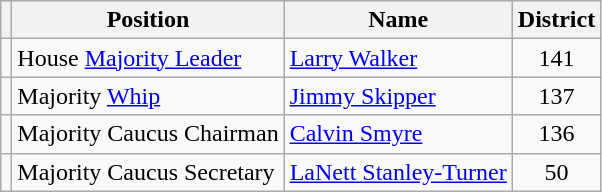<table class="wikitable">
<tr>
<th></th>
<th>Position</th>
<th>Name</th>
<th>District</th>
</tr>
<tr>
<td></td>
<td>House <a href='#'>Majority Leader</a></td>
<td><a href='#'>Larry Walker</a></td>
<td align=center>141</td>
</tr>
<tr>
<td></td>
<td>Majority <a href='#'>Whip</a></td>
<td><a href='#'>Jimmy Skipper</a></td>
<td align=center>137</td>
</tr>
<tr>
<td></td>
<td>Majority Caucus Chairman</td>
<td><a href='#'>Calvin Smyre</a></td>
<td align=center>136</td>
</tr>
<tr>
<td></td>
<td>Majority Caucus Secretary</td>
<td><a href='#'>LaNett Stanley-Turner</a></td>
<td align=center>50</td>
</tr>
</table>
